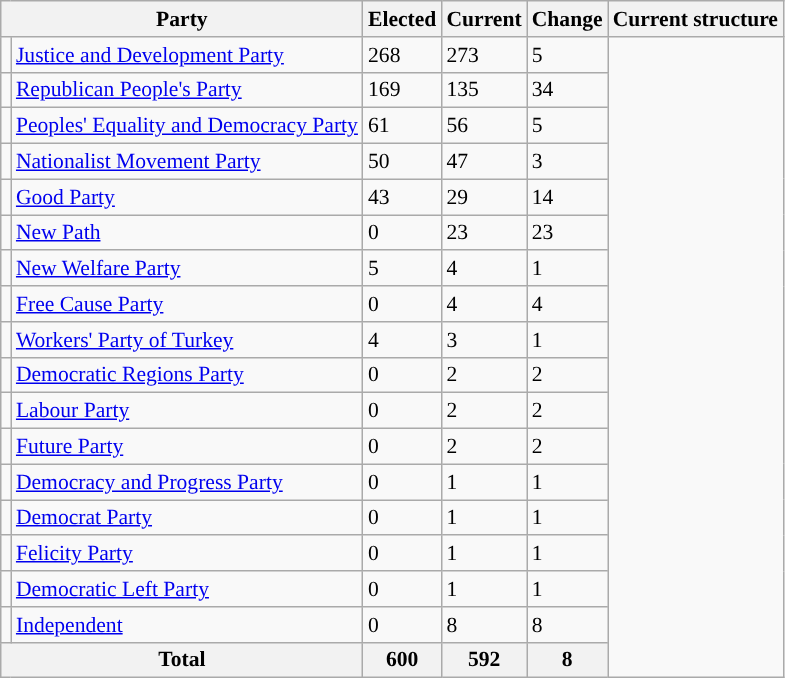<table class=wikitable style="font-size:90%;">
<tr>
<th colspan="2">Party</th>
<th>Elected</th>
<th>Current</th>
<th>Change</th>
<th>Current structure</th>
</tr>
<tr>
<td style="background:"></td>
<td><a href='#'>Justice and Development Party</a></td>
<td>268</td>
<td>273</td>
<td> 5</td>
<td rowspan="18"></td>
</tr>
<tr>
<td style="background:"></td>
<td><a href='#'>Republican People's Party</a></td>
<td>169</td>
<td>135</td>
<td> 34</td>
</tr>
<tr>
<td style="background:"></td>
<td><a href='#'>Peoples' Equality and Democracy Party</a></td>
<td>61</td>
<td>56</td>
<td> 5</td>
</tr>
<tr>
<td style="background:"></td>
<td><a href='#'>Nationalist Movement Party</a></td>
<td>50</td>
<td>47</td>
<td> 3</td>
</tr>
<tr>
<td style="background:"></td>
<td><a href='#'>Good Party</a></td>
<td>43</td>
<td>29</td>
<td> 14</td>
</tr>
<tr>
<td style="background:"></td>
<td><a href='#'>New Path</a></td>
<td>0</td>
<td>23</td>
<td> 23</td>
</tr>
<tr>
<td style="background:"></td>
<td><a href='#'>New Welfare Party</a></td>
<td>5</td>
<td>4</td>
<td> 1</td>
</tr>
<tr>
<td style="background:"></td>
<td><a href='#'>Free Cause Party</a></td>
<td>0</td>
<td>4</td>
<td> 4</td>
</tr>
<tr>
<td style="background:"></td>
<td><a href='#'>Workers' Party of Turkey</a></td>
<td>4</td>
<td>3</td>
<td> 1</td>
</tr>
<tr>
<td style="background:"></td>
<td><a href='#'>Democratic Regions Party</a></td>
<td>0</td>
<td>2</td>
<td> 2</td>
</tr>
<tr>
<td style="background:"></td>
<td><a href='#'>Labour Party</a></td>
<td>0</td>
<td>2</td>
<td> 2</td>
</tr>
<tr>
<td style="background:"></td>
<td><a href='#'>Future Party</a></td>
<td>0</td>
<td>2</td>
<td> 2</td>
</tr>
<tr>
<td style="background:"></td>
<td><a href='#'>Democracy and Progress Party</a></td>
<td>0</td>
<td>1</td>
<td> 1</td>
</tr>
<tr>
<td style="background:"></td>
<td><a href='#'>Democrat Party</a></td>
<td>0</td>
<td>1</td>
<td> 1</td>
</tr>
<tr>
<td style="background:"></td>
<td><a href='#'>Felicity Party</a></td>
<td>0</td>
<td>1</td>
<td> 1</td>
</tr>
<tr>
<td style="background:"></td>
<td><a href='#'>Democratic Left Party</a></td>
<td>0</td>
<td>1</td>
<td> 1</td>
</tr>
<tr>
<td style="background:"></td>
<td><a href='#'> Independent</a></td>
<td>0</td>
<td>8</td>
<td> 8</td>
</tr>
<tr>
<th colspan="2"><strong>Total</strong></th>
<th><strong>600</strong></th>
<th><strong>592</strong></th>
<th> 8</th>
</tr>
</table>
